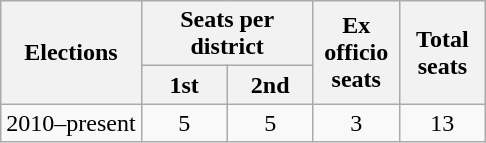<table class="wikitable" style="text-align:center">
<tr>
<th rowspan="2">Elections</th>
<th colspan="2">Seats per district</th>
<th rowspan="2" width="50px">Ex officio seats</th>
<th rowspan="2" width="50px">Total seats</th>
</tr>
<tr>
<th width="50px">1st</th>
<th width="50px">2nd</th>
</tr>
<tr>
<td>2010–present</td>
<td>5</td>
<td>5</td>
<td>3</td>
<td>13</td>
</tr>
</table>
